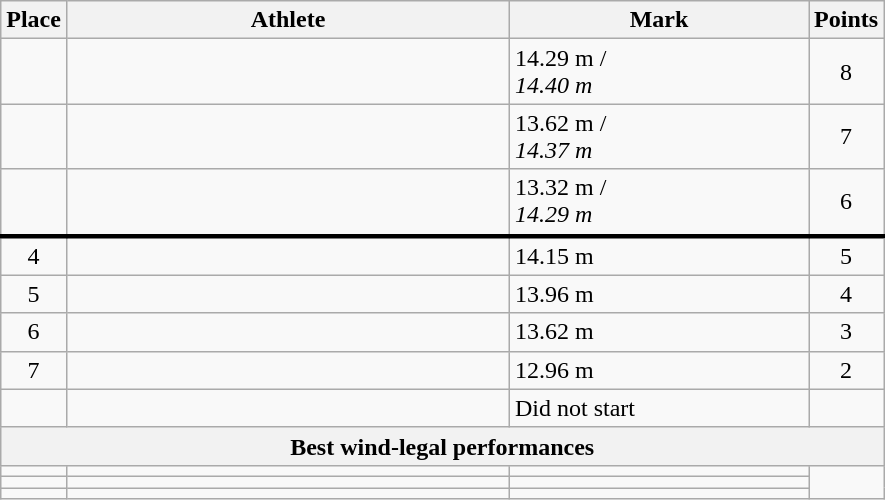<table class=wikitable>
<tr>
<th>Place</th>
<th style="width:18em">Athlete</th>
<th style="width:12em">Mark</th>
<th>Points</th>
</tr>
<tr>
<td align=center></td>
<td></td>
<td>14.29 m  /<br><em>14.40 m </em></td>
<td align=center>8</td>
</tr>
<tr>
<td align=center></td>
<td></td>
<td>13.62 m  /<br><em>14.37 m </em></td>
<td align=center>7</td>
</tr>
<tr>
<td align=center></td>
<td></td>
<td>13.32 m  /<br><em>14.29 m </em></td>
<td align=center>6</td>
</tr>
<tr style="border-top:3px solid black;">
<td align=center>4</td>
<td></td>
<td>14.15 m </td>
<td align=center>5</td>
</tr>
<tr>
<td align=center>5</td>
<td></td>
<td>13.96 m </td>
<td align=center>4</td>
</tr>
<tr>
<td align=center>6</td>
<td></td>
<td>13.62 m </td>
<td align=center>3</td>
</tr>
<tr>
<td align=center>7</td>
<td></td>
<td>12.96 m </td>
<td align=center>2</td>
</tr>
<tr>
<td align=center></td>
<td></td>
<td>Did not start</td>
<td></td>
</tr>
<tr>
<th align=center colspan=4>Best wind-legal performances</th>
</tr>
<tr>
<td align=center></td>
<td></td>
<td> </td>
</tr>
<tr>
<td align=center></td>
<td></td>
<td> </td>
</tr>
<tr>
<td align=center></td>
<td></td>
<td> </td>
</tr>
</table>
